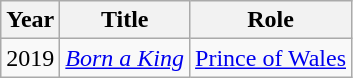<table class="wikitable">
<tr>
<th>Year</th>
<th>Title</th>
<th>Role</th>
</tr>
<tr>
<td>2019</td>
<td><em><a href='#'>Born a King</a></em></td>
<td><a href='#'>Prince of Wales</a></td>
</tr>
</table>
